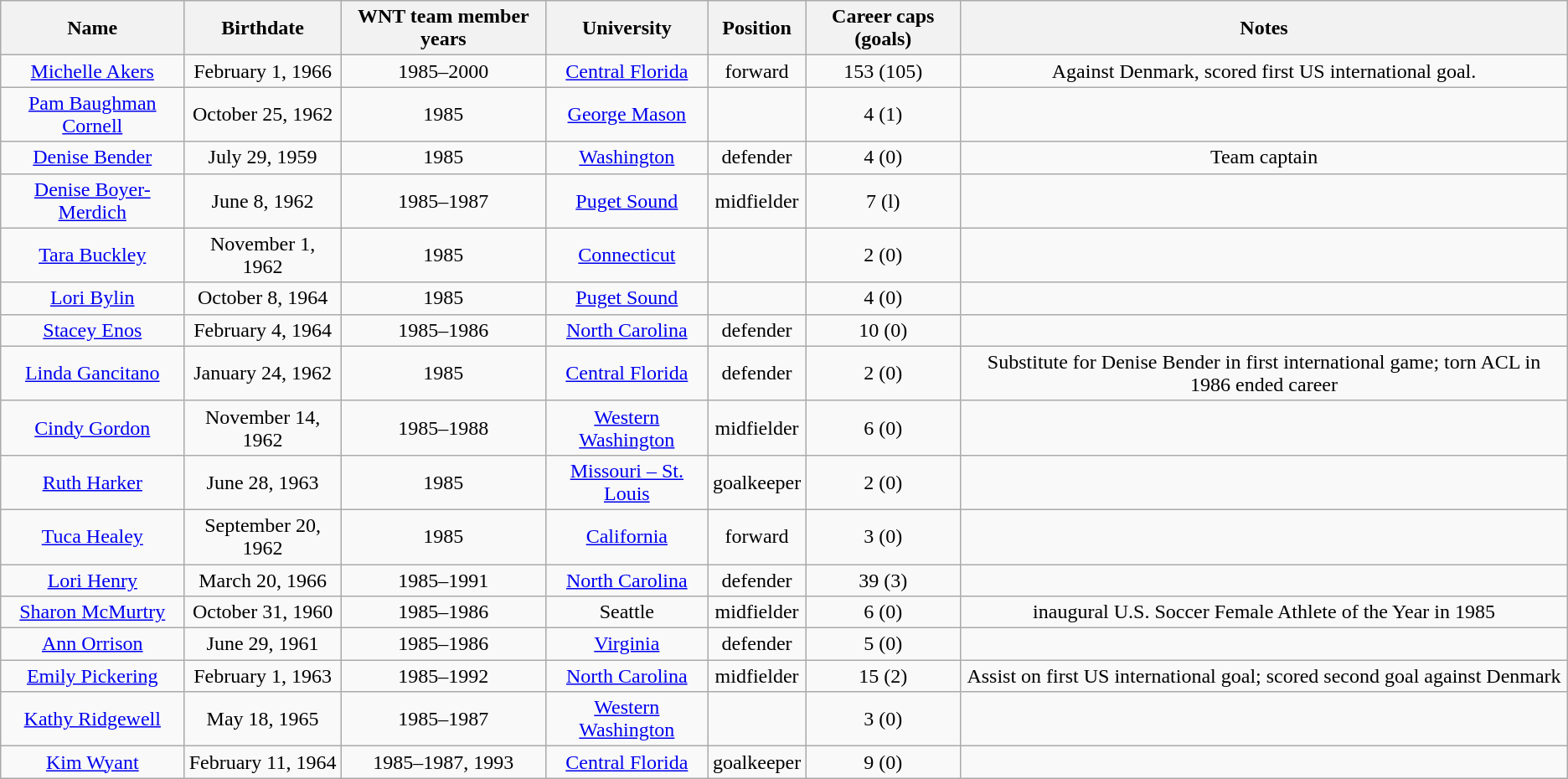<table class="wikitable sortable" style="text-align:center;">
<tr>
<th>Name</th>
<th>Birthdate</th>
<th>WNT team member years</th>
<th>University</th>
<th>Position</th>
<th>Career caps (goals)</th>
<th>Notes</th>
</tr>
<tr>
<td><a href='#'>Michelle Akers</a></td>
<td>February 1, 1966</td>
<td>1985–2000</td>
<td><a href='#'>Central Florida</a></td>
<td>forward</td>
<td>153 (105)</td>
<td>Against Denmark, scored first US international goal.</td>
</tr>
<tr>
<td><a href='#'>Pam Baughman Cornell</a></td>
<td>October 25, 1962</td>
<td>1985</td>
<td><a href='#'>George Mason</a></td>
<td></td>
<td>4  (1)</td>
<td></td>
</tr>
<tr>
<td><a href='#'>Denise Bender</a></td>
<td>July 29, 1959</td>
<td>1985</td>
<td><a href='#'>Washington</a></td>
<td>defender</td>
<td>4 (0)</td>
<td>Team captain</td>
</tr>
<tr>
<td><a href='#'>Denise Boyer-Merdich</a></td>
<td>June 8, 1962</td>
<td>1985–1987</td>
<td><a href='#'>Puget Sound</a></td>
<td>midfielder</td>
<td>7 (l)</td>
<td></td>
</tr>
<tr>
<td><a href='#'>Tara Buckley</a></td>
<td>November 1, 1962</td>
<td>1985</td>
<td><a href='#'>Connecticut</a></td>
<td></td>
<td>2 (0)</td>
<td></td>
</tr>
<tr>
<td><a href='#'>Lori Bylin</a></td>
<td>October 8, 1964</td>
<td>1985</td>
<td><a href='#'>Puget Sound</a></td>
<td></td>
<td>4 (0)</td>
<td></td>
</tr>
<tr>
<td><a href='#'>Stacey Enos</a></td>
<td>February 4, 1964</td>
<td>1985–1986</td>
<td><a href='#'>North Carolina</a></td>
<td>defender</td>
<td>10 (0)</td>
<td></td>
</tr>
<tr>
<td><a href='#'>Linda Gancitano</a></td>
<td>January 24, 1962</td>
<td>1985</td>
<td><a href='#'>Central Florida</a></td>
<td>defender</td>
<td>2 (0)</td>
<td>Substitute for Denise Bender in first international game; torn ACL in 1986 ended career</td>
</tr>
<tr>
<td><a href='#'>Cindy Gordon</a></td>
<td>November 14, 1962</td>
<td>1985–1988</td>
<td><a href='#'>Western Washington</a></td>
<td>midfielder</td>
<td>6 (0)</td>
<td></td>
</tr>
<tr>
<td><a href='#'>Ruth Harker</a></td>
<td>June 28, 1963</td>
<td>1985</td>
<td><a href='#'>Missouri – St. Louis</a></td>
<td>goalkeeper</td>
<td>2 (0)</td>
<td></td>
</tr>
<tr>
<td><a href='#'>Tuca Healey</a></td>
<td>September 20, 1962</td>
<td>1985</td>
<td><a href='#'>California</a></td>
<td>forward</td>
<td>3 (0)</td>
<td></td>
</tr>
<tr>
<td><a href='#'>Lori Henry</a></td>
<td>March 20, 1966</td>
<td>1985–1991</td>
<td><a href='#'>North Carolina</a></td>
<td>defender</td>
<td>39 (3)</td>
<td></td>
</tr>
<tr>
<td><a href='#'>Sharon McMurtry</a></td>
<td>October 31, 1960</td>
<td>1985–1986</td>
<td>Seattle</td>
<td>midfielder</td>
<td>6 (0)</td>
<td>inaugural U.S. Soccer Female Athlete of the Year in 1985</td>
</tr>
<tr>
<td><a href='#'>Ann Orrison</a></td>
<td>June 29, 1961</td>
<td>1985–1986</td>
<td><a href='#'>Virginia</a></td>
<td>defender</td>
<td>5 (0)</td>
<td></td>
</tr>
<tr>
<td><a href='#'>Emily Pickering</a></td>
<td>February 1, 1963</td>
<td>1985–1992</td>
<td><a href='#'>North Carolina</a></td>
<td>midfielder</td>
<td>15 (2)</td>
<td>Assist on first US international goal; scored second goal against Denmark</td>
</tr>
<tr>
<td><a href='#'>Kathy Ridgewell</a></td>
<td>May 18, 1965</td>
<td>1985–1987</td>
<td><a href='#'>Western Washington</a></td>
<td></td>
<td>3 (0)</td>
<td></td>
</tr>
<tr>
<td><a href='#'>Kim Wyant</a></td>
<td>February 11, 1964</td>
<td>1985–1987, 1993</td>
<td><a href='#'>Central Florida</a></td>
<td>goalkeeper</td>
<td>9 (0)</td>
<td></td>
</tr>
</table>
